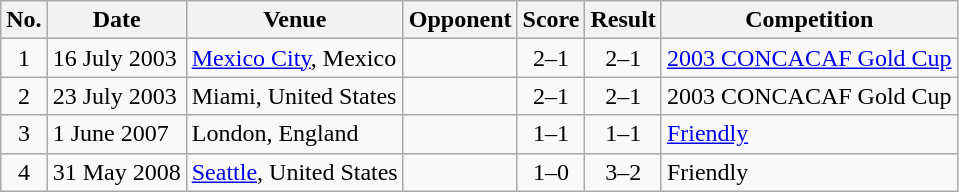<table class="wikitable sortable">
<tr>
<th scope="col">No.</th>
<th scope="col">Date</th>
<th scope="col">Venue</th>
<th scope="col">Opponent</th>
<th scope="col">Score</th>
<th scope="col">Result</th>
<th scope="col">Competition</th>
</tr>
<tr>
<td align="center">1</td>
<td>16 July 2003</td>
<td><a href='#'>Mexico City</a>, Mexico</td>
<td></td>
<td align="center">2–1</td>
<td align="center">2–1</td>
<td><a href='#'>2003 CONCACAF Gold Cup</a></td>
</tr>
<tr>
<td align="center">2</td>
<td>23 July 2003</td>
<td>Miami, United States</td>
<td></td>
<td align="center">2–1</td>
<td align="center">2–1</td>
<td>2003 CONCACAF Gold Cup</td>
</tr>
<tr>
<td align="center">3</td>
<td>1 June 2007</td>
<td>London, England</td>
<td></td>
<td align="center">1–1</td>
<td align="center">1–1</td>
<td><a href='#'>Friendly</a></td>
</tr>
<tr>
<td align="center">4</td>
<td>31 May 2008</td>
<td><a href='#'>Seattle</a>, United States</td>
<td></td>
<td align="center">1–0</td>
<td align="center">3–2</td>
<td>Friendly</td>
</tr>
</table>
